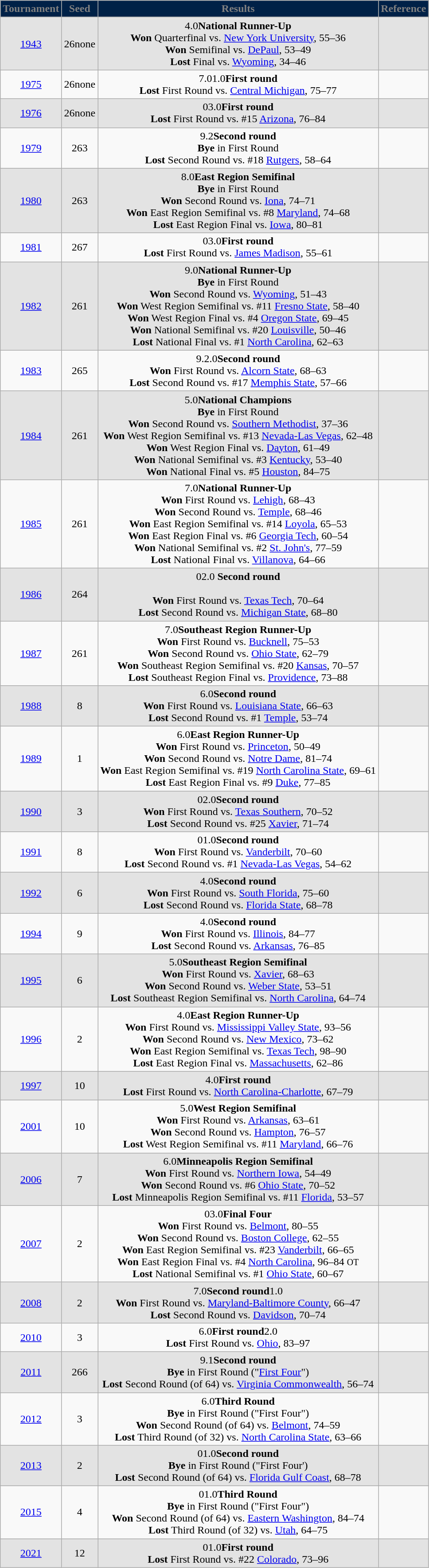<table class="wikitable sortable">
<tr>
<th align="center" style="background:#002147; color:gray;">Tournament</th>
<th align="center" style="background:#002147; color:gray;">Seed</th>
<th align="center" style="background:#002147; color:gray;">Results</th>
<th align="center" style="background:#002147; color:gray;">Reference</th>
</tr>
<tr style="background: #e3e3e3;">
<td align="center"><a href='#'>1943</a></td>
<td align="center"><span>26</span>none </td>
<td align="center"><span>4.0</span><strong>National Runner-Up</strong><br><strong>Won</strong> Quarterfinal vs. <a href='#'>New York University</a>, 55–36<br><strong>Won</strong> Semifinal vs. <a href='#'>DePaul</a>, 53–49<br><strong>Lost</strong> Final vs. <a href='#'>Wyoming</a>, 34–46</td>
<td align="center"></td>
</tr>
<tr style=>
<td align="center"><a href='#'>1975</a></td>
<td align="center"><span>26</span>none </td>
<td align="center"><span>7.0</span><span>1.0</span><strong>First round</strong><br><strong>Lost</strong> First Round vs. <a href='#'>Central Michigan</a>, 75–77</td>
<td align="center"></td>
</tr>
<tr style="background: #e3e3e3;">
<td align="center"><a href='#'>1976</a></td>
<td align="center"><span>26</span>none </td>
<td align="center"><span>03.0</span><strong>First round</strong><br><strong>Lost</strong> First Round vs. #15 <a href='#'>Arizona</a>, 76–84</td>
<td align="center"></td>
</tr>
<tr style=>
<td align="center"><a href='#'>1979</a></td>
<td align="center"><span>26</span>3</td>
<td align="center"><span>9.2</span><strong>Second round</strong><br><strong>Bye</strong> in First Round<br> <strong>Lost</strong> Second Round vs. #18 <a href='#'>Rutgers</a>, 58–64</td>
<td align="center"></td>
</tr>
<tr style="background: #e3e3e3;">
<td align="center"><a href='#'>1980</a></td>
<td align="center"><span>26</span>3</td>
<td align="center"><span>8.0</span><strong>East Region Semifinal</strong><br><strong>Bye</strong> in First Round<br><strong>Won</strong> Second Round vs. <a href='#'>Iona</a>, 74–71<br> <strong>Won</strong> East Region Semifinal vs. #8 <a href='#'>Maryland</a>, 74–68<br><strong>Lost</strong> East Region Final vs. <a href='#'>Iowa</a>, 80–81</td>
<td align="center"></td>
</tr>
<tr style=>
<td align="center"><a href='#'>1981</a></td>
<td align="center"><span>26</span>7</td>
<td align="center"><span>03.0</span><strong>First round</strong><br><strong>Lost</strong> First Round vs. <a href='#'>James Madison</a>, 55–61</td>
<td align="center"></td>
</tr>
<tr style="background: #e3e3e3;">
<td align="center"><a href='#'>1982</a></td>
<td align="center"><span>26</span>1</td>
<td align="center"><span>9.0</span><strong>National Runner-Up</strong><br><strong>Bye</strong> in First Round<br><strong>Won</strong> Second Round vs. <a href='#'>Wyoming</a>, 51–43<br> <strong>Won</strong> West Region Semifinal vs. #11 <a href='#'>Fresno State</a>, 58–40<br><strong>Won</strong> West Region Final vs. #4 <a href='#'>Oregon State</a>, 69–45<br><strong>Won</strong> National Semifinal vs. #20 <a href='#'>Louisville</a>, 50–46<br><strong>Lost</strong> National Final vs. #1 <a href='#'>North Carolina</a>, 62–63</td>
<td align="center"></td>
</tr>
<tr style=>
<td align="center"><a href='#'>1983</a></td>
<td align="center"><span>26</span>5</td>
<td align="center"><span>9.2.0</span><strong>Second round</strong><br><strong>Won</strong> First Round vs. <a href='#'>Alcorn State</a>, 68–63<br><strong>Lost</strong> Second Round vs. #17 <a href='#'>Memphis State</a>, 57–66</td>
<td align="center"></td>
</tr>
<tr style="background: #e3e3e3;">
<td align="center"><a href='#'>1984</a></td>
<td align="center"><span>26</span>1</td>
<td align="center"><span>5.0</span><strong>National Champions</strong><br><strong>Bye</strong> in First Round <br><strong>Won</strong> Second Round vs. <a href='#'>Southern Methodist</a>, 37–36<br><strong>Won</strong> West Region Semifinal vs. #13 <a href='#'>Nevada-Las Vegas</a>, 62–48<br><strong>Won</strong> West Region Final vs. <a href='#'>Dayton</a>, 61–49<br><strong>Won</strong> National Semifinal vs. #3 <a href='#'>Kentucky</a>, 53–40<br><strong>Won</strong> National Final vs. #5 <a href='#'>Houston</a>, 84–75</td>
<td align="center"></td>
</tr>
<tr style=>
<td align="center"><a href='#'>1985</a></td>
<td align="center"><span>26</span>1</td>
<td align="center"><span>7.0</span><strong>National Runner-Up</strong><br><strong>Won</strong> First Round vs. <a href='#'>Lehigh</a>, 68–43<br><strong>Won</strong> Second Round vs. <a href='#'>Temple</a>, 68–46<br><strong>Won</strong> East Region Semifinal vs. #14 <a href='#'>Loyola</a>, 65–53<br><strong>Won</strong> East Region Final vs. #6 <a href='#'>Georgia Tech</a>, 60–54<br><strong>Won</strong> National Semifinal vs. #2 <a href='#'>St. John's</a>, 77–59<br><strong>Lost</strong> National Final vs. <a href='#'>Villanova</a>, 64–66</td>
<td align="center"></td>
</tr>
<tr style="background: #e3e3e3;">
<td align="center"><a href='#'>1986</a></td>
<td align="center"><span>26</span>4</td>
<td align="center"><span>02.0</span> <strong>Second round</strong><br><br><strong>Won</strong> First Round vs. <a href='#'>Texas Tech</a>, 70–64<br><strong>Lost</strong> Second Round vs. <a href='#'>Michigan State</a>, 68–80</td>
<td align="center"></td>
</tr>
<tr style=>
<td align="center"><a href='#'>1987</a></td>
<td align="center"><span>26</span>1</td>
<td align="center"><span>7.0</span><strong>Southeast Region Runner-Up</strong><br><strong>Won</strong> First Round vs. <a href='#'>Bucknell</a>, 75–53<br><strong>Won</strong> Second Round vs. <a href='#'>Ohio State</a>, 62–79<br><strong>Won</strong> Southeast Region Semifinal vs. #20 <a href='#'>Kansas</a>, 70–57<br><strong>Lost</strong> Southeast Region Final vs. <a href='#'>Providence</a>, 73–88</td>
<td align="center"></td>
</tr>
<tr style="background: #e3e3e3;">
<td align="center"><a href='#'>1988</a></td>
<td align="center">8</td>
<td align="center"><span>6.0</span><strong>Second round</strong><br><strong>Won</strong> First Round vs. <a href='#'>Louisiana State</a>, 66–63<br><strong>Lost</strong> Second Round vs. #1 <a href='#'>Temple</a>, 53–74</td>
<td align="center"></td>
</tr>
<tr style=>
<td align="center"><a href='#'>1989</a></td>
<td align="center">1</td>
<td align="center"><span>6.0</span><strong>East Region Runner-Up</strong><br><strong>Won</strong> First Round vs. <a href='#'>Princeton</a>, 50–49<br><strong>Won</strong> Second Round vs. <a href='#'>Notre Dame</a>, 81–74<br><strong>Won</strong> East Region Semifinal vs. #19 <a href='#'>North Carolina State</a>, 69–61<br><strong>Lost</strong> East Region Final vs. #9 <a href='#'>Duke</a>, 77–85</td>
<td align="center"></td>
</tr>
<tr style="background: #e3e3e3;">
<td align="center"><a href='#'>1990</a></td>
<td align="center">3</td>
<td align="center"><span>02.0</span><strong>Second round</strong><br> <strong>Won</strong> First Round vs. <a href='#'>Texas Southern</a>, 70–52<br> <strong>Lost</strong> Second Round vs. #25 <a href='#'>Xavier</a>, 71–74</td>
<td align="center"></td>
</tr>
<tr style=>
<td align="center"><a href='#'>1991</a></td>
<td align="center">8</td>
<td align="center"><span>01.0</span><strong>Second round</strong><br><strong>Won</strong> First Round vs. <a href='#'>Vanderbilt</a>, 70–60<br> <strong>Lost</strong> Second Round vs. #1 <a href='#'>Nevada-Las Vegas</a>, 54–62</td>
<td align="center"></td>
</tr>
<tr style="background: #e3e3e3;">
<td align="center"><a href='#'>1992</a></td>
<td align="center">6</td>
<td align="center"><span>4.0</span><strong>Second round</strong><br><strong>Won</strong> First Round vs. <a href='#'>South Florida</a>, 75–60<br> <strong>Lost</strong> Second Round vs. <a href='#'>Florida State</a>, 68–78</td>
<td align="center"></td>
</tr>
<tr style=>
<td align="center"><a href='#'>1994</a></td>
<td align="center">9</td>
<td align="center"><span>4.0</span><strong>Second round</strong><br><strong>Won</strong> First Round vs. <a href='#'>Illinois</a>, 84–77<br><strong>Lost</strong> Second Round vs. <a href='#'>Arkansas</a>, 76–85</td>
<td align="center"></td>
</tr>
<tr style="background: #e3e3e3;">
<td align="center"><a href='#'>1995</a></td>
<td align="center">6</td>
<td align="center"><span>5.0</span><strong>Southeast Region Semifinal</strong><br><strong>Won</strong> First Round vs. <a href='#'>Xavier</a>, 68–63<br><strong>Won</strong> Second Round vs. <a href='#'>Weber State</a>, 53–51<br> <strong>Lost</strong> Southeast Region Semifinal vs. <a href='#'>North Carolina</a>, 64–74</td>
<td align="center"></td>
</tr>
<tr style=>
<td align="center"><a href='#'>1996</a></td>
<td align="center">2</td>
<td align="center"><span>4.0</span><strong>East Region Runner-Up</strong><br><strong>Won</strong> First Round vs. <a href='#'>Mississippi Valley State</a>, 93–56<br><strong>Won</strong> Second Round vs. <a href='#'>New Mexico</a>, 73–62<br> <strong>Won</strong> East Region Semifinal vs. <a href='#'>Texas Tech</a>, 98–90<br><strong>Lost</strong> East Region Final vs. <a href='#'>Massachusetts</a>, 62–86</td>
<td align="center"></td>
</tr>
<tr style="background: #e3e3e3;">
<td align="center"><a href='#'>1997</a></td>
<td align="center">10</td>
<td align="center"><span>4.0</span><strong>First round</strong><br><strong>Lost</strong> First Round vs. <a href='#'>North Carolina-Charlotte</a>, 67–79</td>
<td align="center"></td>
</tr>
<tr style=>
<td align="center"><a href='#'>2001</a></td>
<td align="center">10</td>
<td align="center"><span>5.0</span><strong>West Region Semifinal</strong><br><strong>Won</strong> First Round vs. <a href='#'>Arkansas</a>, 63–61<br><strong>Won</strong> Second Round vs. <a href='#'>Hampton</a>, 76–57<br><strong>Lost</strong> West Region Semifinal vs. #11 <a href='#'>Maryland</a>, 66–76</td>
<td align="center"></td>
</tr>
<tr style="background: #e3e3e3;">
<td align="center"><a href='#'>2006</a></td>
<td align="center">7</td>
<td align="center"><span>6.0</span><strong>Minneapolis Region Semifinal</strong><br><strong>Won</strong> First Round vs. <a href='#'>Northern Iowa</a>, 54–49<br><strong>Won</strong> Second Round vs. #6 <a href='#'>Ohio State</a>, 70–52<br><strong>Lost</strong> Minneapolis Region Semifinal vs. #11 <a href='#'>Florida</a>, 53–57</td>
<td align="center"></td>
</tr>
<tr style=>
<td align="center"><a href='#'>2007</a></td>
<td align="center">2</td>
<td align="center"><span>03.0</span><strong>Final Four</strong><br><strong>Won</strong> First Round vs. <a href='#'>Belmont</a>, 80–55<br><strong>Won</strong> Second Round vs. <a href='#'>Boston College</a>, 62–55<br> <strong>Won</strong> East Region Semifinal vs. #23 <a href='#'>Vanderbilt</a>, 66–65<br> <strong>Won</strong> East Region Final vs. #4 <a href='#'>North Carolina</a>, 96–84 <small>OT</small><br> <strong>Lost</strong> National Semifinal vs. #1 <a href='#'>Ohio State</a>, 60–67</td>
<td align="center"></td>
</tr>
<tr style="background: #e3e3e3;">
<td align="center"><a href='#'>2008</a></td>
<td align="center">2</td>
<td align="center"><span>7.0</span><strong>Second round</strong><span>1.0</span><br><strong>Won</strong> First Round vs. <a href='#'>Maryland-Baltimore County</a>, 66–47<br><strong>Lost</strong> Second Round vs. <a href='#'>Davidson</a>, 70–74</td>
<td align="center"></td>
</tr>
<tr style=>
<td align="center"><a href='#'>2010</a></td>
<td align="center">3</td>
<td align="center"><span>6.0</span><strong>First round</strong><span>2.0</span><br><strong>Lost</strong> First Round vs. <a href='#'>Ohio</a>, 83–97</td>
<td align="center"></td>
</tr>
<tr style="background: #e3e3e3;">
<td align="center"><a href='#'>2011</a></td>
<td align="center"><span>26</span>6</td>
<td align="center"><span>9.1</span><strong>Second round</strong><br><strong>Bye</strong> in First Round ("<a href='#'>First Four</a>")<br><strong>Lost</strong> Second Round (of 64) vs. <a href='#'>Virginia Commonwealth</a>, 56–74</td>
<td align="center"></td>
</tr>
<tr style=>
<td align="center"><a href='#'>2012</a></td>
<td align="center">3</td>
<td align="center"><span>6.0</span><strong>Third Round</strong><br><strong>Bye</strong> in First Round ("First Four")<br><strong>Won</strong> Second Round (of 64) vs. <a href='#'>Belmont</a>, 74–59<br><strong>Lost</strong> Third Round (of 32) vs. <a href='#'>North Carolina State</a>, 63–66</td>
<td align="center"></td>
</tr>
<tr style="background: #e3e3e3;">
<td align="center"><a href='#'>2013</a></td>
<td align="center">2</td>
<td align="center"><span>01.0</span><strong>Second round</strong><br><strong>Bye</strong> in First Round ("First Four')<br><strong>Lost</strong> Second Round (of 64) vs. <a href='#'>Florida Gulf Coast</a>, 68–78</td>
<td align="center"></td>
</tr>
<tr style=>
<td align="center"><a href='#'>2015</a></td>
<td align="center">4</td>
<td align="center"><span>01.0</span><strong>Third Round</strong><br><strong>Bye</strong> in First Round ("First Four")<br><strong>Won</strong> Second Round (of 64) vs. <a href='#'>Eastern Washington</a>, 84–74 <br><strong>Lost</strong> Third Round (of 32) vs. <a href='#'>Utah</a>, 64–75</td>
<td align="center"></td>
</tr>
<tr style="background: #e3e3e3;">
<td align="center"><a href='#'>2021</a></td>
<td align="center">12</td>
<td align="center"><span>01.0</span><strong>First round</strong><br><strong>Lost</strong> First Round vs. #22 <a href='#'>Colorado</a>, 73–96</td>
<td align="center"></td>
</tr>
</table>
